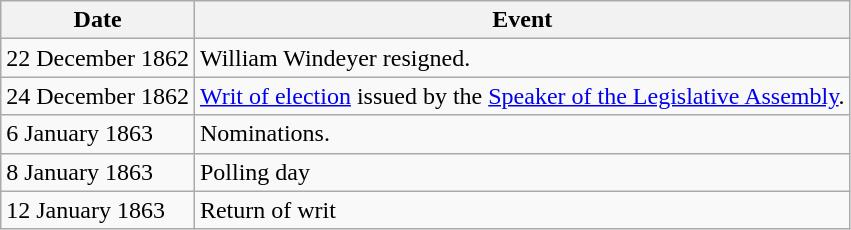<table class="wikitable">
<tr>
<th>Date</th>
<th>Event</th>
</tr>
<tr>
<td>22 December 1862</td>
<td>William Windeyer resigned.</td>
</tr>
<tr>
<td>24 December 1862</td>
<td><a href='#'>Writ of election</a> issued by the <a href='#'>Speaker of the Legislative Assembly</a>.</td>
</tr>
<tr>
<td>6 January 1863</td>
<td>Nominations.</td>
</tr>
<tr>
<td>8 January 1863</td>
<td>Polling day</td>
</tr>
<tr>
<td>12 January 1863</td>
<td>Return of writ</td>
</tr>
</table>
